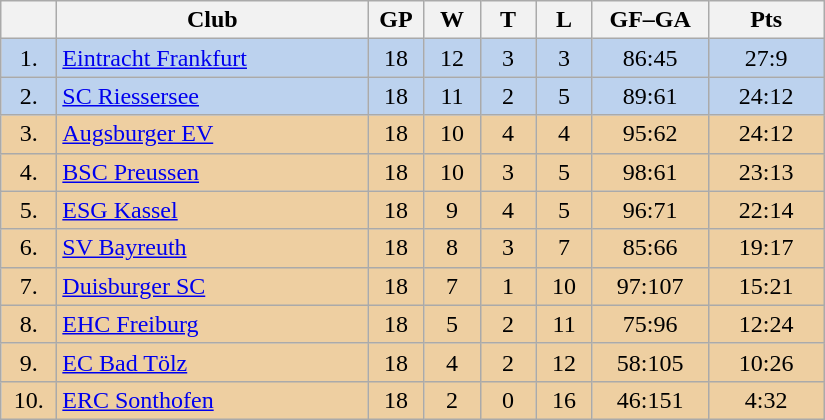<table class="wikitable">
<tr>
<th width="30"></th>
<th width="200">Club</th>
<th width="30">GP</th>
<th width="30">W</th>
<th width="30">T</th>
<th width="30">L</th>
<th width="70">GF–GA</th>
<th width="70">Pts</th>
</tr>
<tr bgcolor="#BCD2EE" align="center">
<td>1.</td>
<td align="left"><a href='#'>Eintracht Frankfurt</a></td>
<td>18</td>
<td>12</td>
<td>3</td>
<td>3</td>
<td>86:45</td>
<td>27:9</td>
</tr>
<tr bgcolor=#BCD2EE align="center">
<td>2.</td>
<td align="left"><a href='#'>SC Riessersee</a></td>
<td>18</td>
<td>11</td>
<td>2</td>
<td>5</td>
<td>89:61</td>
<td>24:12</td>
</tr>
<tr bgcolor=#EECFA1 align="center">
<td>3.</td>
<td align="left"><a href='#'>Augsburger EV</a></td>
<td>18</td>
<td>10</td>
<td>4</td>
<td>4</td>
<td>95:62</td>
<td>24:12</td>
</tr>
<tr bgcolor=#EECFA1 align="center">
<td>4.</td>
<td align="left"><a href='#'>BSC Preussen</a></td>
<td>18</td>
<td>10</td>
<td>3</td>
<td>5</td>
<td>98:61</td>
<td>23:13</td>
</tr>
<tr bgcolor=#EECFA1 align="center">
<td>5.</td>
<td align="left"><a href='#'>ESG Kassel</a></td>
<td>18</td>
<td>9</td>
<td>4</td>
<td>5</td>
<td>96:71</td>
<td>22:14</td>
</tr>
<tr bgcolor=#EECFA1 align="center">
<td>6.</td>
<td align="left"><a href='#'>SV Bayreuth</a></td>
<td>18</td>
<td>8</td>
<td>3</td>
<td>7</td>
<td>85:66</td>
<td>19:17</td>
</tr>
<tr bgcolor=#EECFA1 align="center">
<td>7.</td>
<td align="left"><a href='#'>Duisburger SC</a></td>
<td>18</td>
<td>7</td>
<td>1</td>
<td>10</td>
<td>97:107</td>
<td>15:21</td>
</tr>
<tr bgcolor=#EECFA1 align="center">
<td>8.</td>
<td align="left"><a href='#'>EHC Freiburg</a></td>
<td>18</td>
<td>5</td>
<td>2</td>
<td>11</td>
<td>75:96</td>
<td>12:24</td>
</tr>
<tr bgcolor=#EECFA1 align="center">
<td>9.</td>
<td align="left"><a href='#'>EC Bad Tölz</a></td>
<td>18</td>
<td>4</td>
<td>2</td>
<td>12</td>
<td>58:105</td>
<td>10:26</td>
</tr>
<tr bgcolor=#EECFA1 align="center">
<td>10.</td>
<td align="left"><a href='#'>ERC Sonthofen</a></td>
<td>18</td>
<td>2</td>
<td>0</td>
<td>16</td>
<td>46:151</td>
<td>4:32</td>
</tr>
</table>
